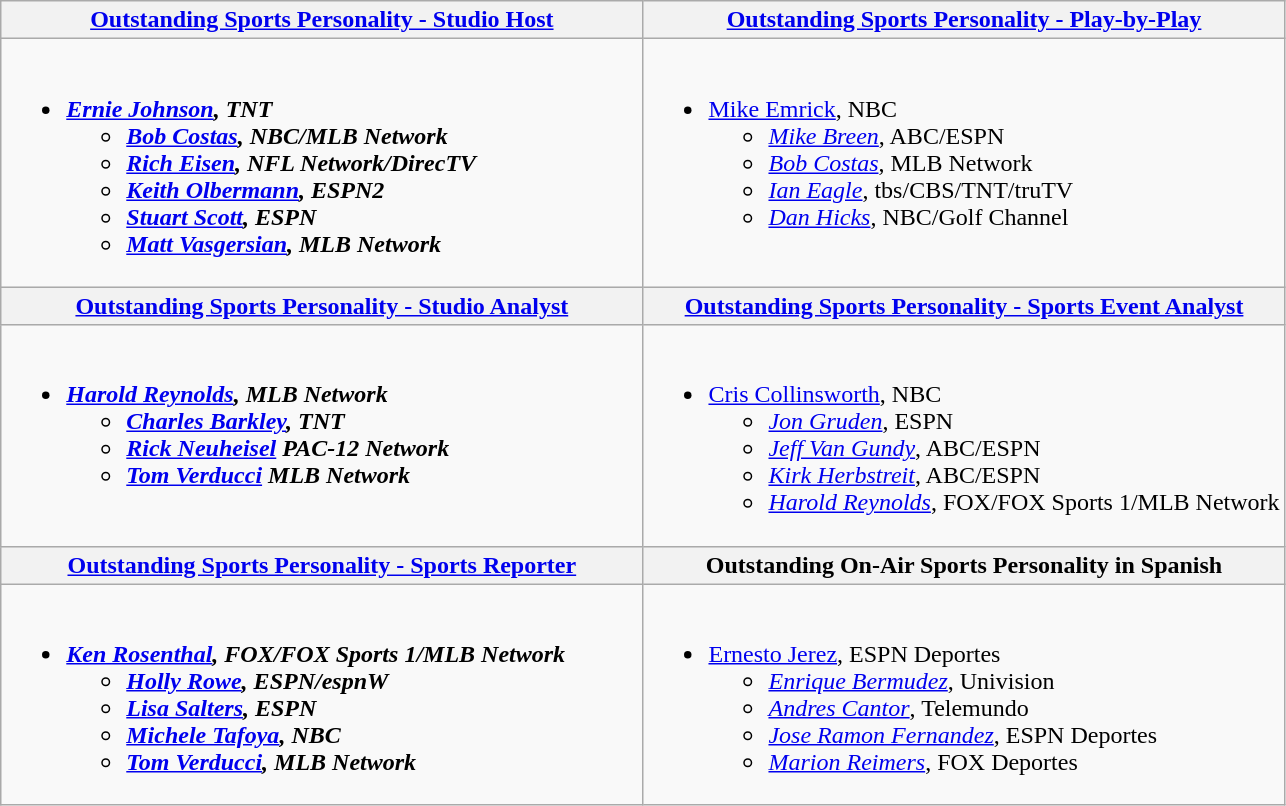<table class=wikitable>
<tr>
<th style="width:50%"><a href='#'>Outstanding Sports Personality - Studio Host</a></th>
<th style="width:50%"><a href='#'>Outstanding Sports Personality - Play-by-Play</a></th>
</tr>
<tr>
<td valign="top"><br><ul><li><strong><em><a href='#'>Ernie Johnson</a><em>, TNT<strong><ul><li></em><a href='#'>Bob Costas</a><em>, NBC/MLB Network</li><li></em><a href='#'>Rich Eisen</a><em>, NFL Network/DirecTV</li><li></em><a href='#'>Keith Olbermann</a><em>, ESPN2</li><li></em><a href='#'>Stuart Scott</a><em>, ESPN</li><li></em><a href='#'>Matt Vasgersian</a><em>, MLB Network</li></ul></li></ul></td>
<td valign="top"><br><ul><li></em></strong><a href='#'>Mike Emrick</a></em>, NBC</strong><ul><li><em><a href='#'>Mike Breen</a></em>, ABC/ESPN</li><li><em><a href='#'>Bob Costas</a></em>, MLB Network</li><li><em><a href='#'>Ian Eagle</a></em>, tbs/CBS/TNT/truTV</li><li><em><a href='#'>Dan Hicks</a></em>, NBC/Golf Channel</li></ul></li></ul></td>
</tr>
<tr>
<th style="width:50%"><a href='#'>Outstanding Sports Personality - Studio Analyst</a></th>
<th style="width:50%"><a href='#'>Outstanding Sports Personality - Sports Event Analyst</a></th>
</tr>
<tr>
<td valign="top"><br><ul><li><strong><em><a href='#'>Harold Reynolds</a><em>, MLB Network<strong><ul><li></em><a href='#'>Charles Barkley</a><em>, TNT</li><li></em><a href='#'>Rick Neuheisel</a><em> PAC-12 Network</li><li></em><a href='#'>Tom Verducci</a><em> MLB Network</li></ul></li></ul></td>
<td valign="top"><br><ul><li></em></strong><a href='#'>Cris Collinsworth</a></em>, NBC</strong><ul><li><em><a href='#'>Jon Gruden</a></em>, ESPN</li><li><em><a href='#'>Jeff Van Gundy</a></em>, ABC/ESPN</li><li><em><a href='#'>Kirk Herbstreit</a></em>, ABC/ESPN</li><li><em><a href='#'>Harold Reynolds</a></em>, FOX/FOX Sports 1/MLB Network</li></ul></li></ul></td>
</tr>
<tr>
<th style="width:50%"><a href='#'>Outstanding Sports Personality - Sports Reporter</a></th>
<th style="width:50%">Outstanding On-Air Sports Personality in Spanish</th>
</tr>
<tr>
<td valign="top"><br><ul><li><strong><em><a href='#'>Ken Rosenthal</a><em>, FOX/FOX Sports 1/MLB Network<strong><ul><li></em><a href='#'>Holly Rowe</a><em>, ESPN/espnW</li><li></em><a href='#'>Lisa Salters</a><em>, ESPN</li><li></em><a href='#'>Michele Tafoya</a><em>, NBC</li><li></em><a href='#'>Tom Verducci</a><em>, MLB Network</li></ul></li></ul></td>
<td valign="top"><br><ul><li></em></strong><a href='#'>Ernesto Jerez</a></em>, ESPN Deportes</strong><ul><li><em><a href='#'>Enrique Bermudez</a></em>, Univision</li><li><em><a href='#'>Andres Cantor</a></em>, Telemundo</li><li><em><a href='#'>Jose Ramon Fernandez</a></em>, ESPN Deportes</li><li><em><a href='#'>Marion Reimers</a></em>, FOX Deportes</li></ul></li></ul></td>
</tr>
</table>
